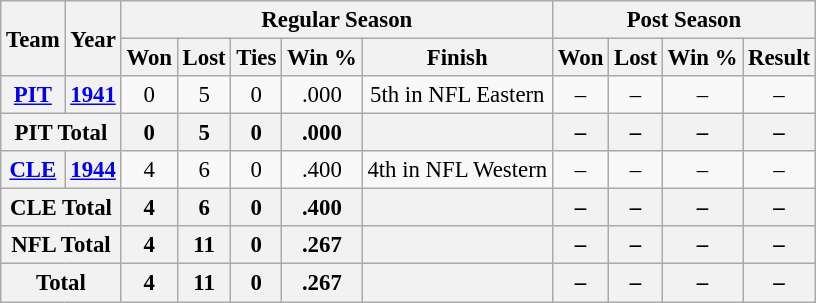<table class="wikitable" style="font-size: 95%; text-align:center;">
<tr>
<th rowspan="2">Team</th>
<th rowspan="2">Year</th>
<th colspan="5">Regular Season</th>
<th colspan="4">Post Season</th>
</tr>
<tr>
<th>Won</th>
<th>Lost</th>
<th>Ties</th>
<th>Win %</th>
<th>Finish</th>
<th>Won</th>
<th>Lost</th>
<th>Win %</th>
<th>Result</th>
</tr>
<tr>
<th><a href='#'>PIT</a></th>
<th><a href='#'>1941</a></th>
<td>0</td>
<td>5</td>
<td>0</td>
<td>.000</td>
<td>5th in NFL Eastern</td>
<td>–</td>
<td>–</td>
<td>–</td>
<td>–</td>
</tr>
<tr>
<th colspan="2">PIT Total</th>
<th>0</th>
<th>5</th>
<th>0</th>
<th>.000</th>
<th></th>
<th>–</th>
<th>–</th>
<th>–</th>
<th>–</th>
</tr>
<tr>
<th><a href='#'>CLE</a></th>
<th><a href='#'>1944</a></th>
<td>4</td>
<td>6</td>
<td>0</td>
<td>.400</td>
<td>4th in NFL Western</td>
<td>–</td>
<td>–</td>
<td>–</td>
<td>–</td>
</tr>
<tr>
<th colspan="2">CLE Total</th>
<th>4</th>
<th>6</th>
<th>0</th>
<th>.400</th>
<th></th>
<th>–</th>
<th>–</th>
<th>–</th>
<th>–</th>
</tr>
<tr>
<th colspan="2">NFL Total</th>
<th>4</th>
<th>11</th>
<th>0</th>
<th>.267</th>
<th></th>
<th>–</th>
<th>–</th>
<th>–</th>
<th>–</th>
</tr>
<tr>
<th colspan="2">Total</th>
<th>4</th>
<th>11</th>
<th>0</th>
<th>.267</th>
<th></th>
<th>–</th>
<th>–</th>
<th>–</th>
<th>–</th>
</tr>
</table>
